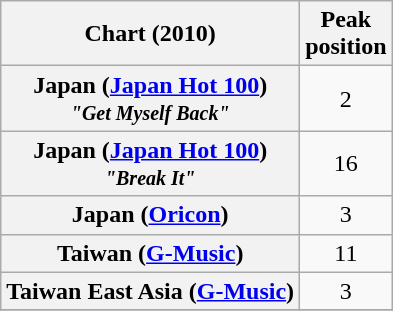<table class="wikitable sortable plainrowheaders" style="text-align:center">
<tr>
<th scope="col">Chart (2010)</th>
<th scope="col">Peak<br>position</th>
</tr>
<tr>
<th scope="row">Japan (<a href='#'>Japan Hot 100</a>)<br><small><em>"Get Myself Back"</em></small></th>
<td>2</td>
</tr>
<tr>
<th scope="row">Japan (<a href='#'>Japan Hot 100</a>)<br><small><em>"Break It"</em></small></th>
<td>16</td>
</tr>
<tr>
<th scope="row">Japan (<a href='#'>Oricon</a>)</th>
<td>3</td>
</tr>
<tr>
<th scope="row">Taiwan (<a href='#'>G-Music</a>)</th>
<td>11</td>
</tr>
<tr>
<th scope="row">Taiwan East Asia (<a href='#'>G-Music</a>)</th>
<td>3</td>
</tr>
<tr>
</tr>
</table>
